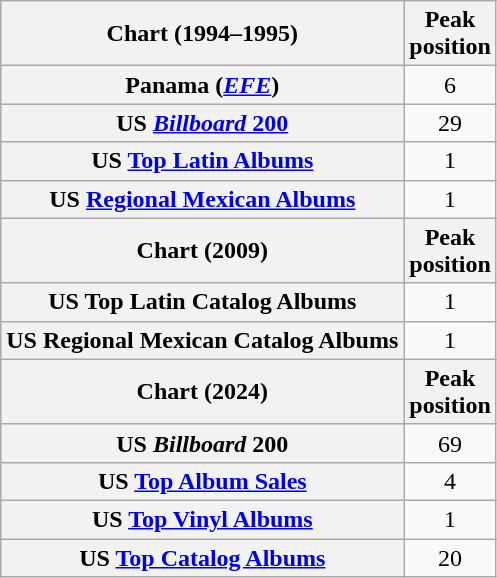<table class="wikitable sortable plainrowheaders" style="text-align:center;">
<tr>
<th scope="col">Chart (1994–1995)</th>
<th scope="col">Peak<br>position</th>
</tr>
<tr>
<th scope="row">Panama (<em><a href='#'>EFE</a></em>)</th>
<td>6</td>
</tr>
<tr>
<th scope="row">US <a href='#'><em>Billboard</em> 200</a></th>
<td>29</td>
</tr>
<tr>
<th scope="row">US <a href='#'>Top Latin Albums</a></th>
<td>1</td>
</tr>
<tr>
<th scope="row">US <a href='#'>Regional Mexican Albums</a></th>
<td>1</td>
</tr>
<tr>
<th scope="col">Chart (2009)</th>
<th scope="col">Peak<br>position</th>
</tr>
<tr>
<th scope="row">US Top Latin Catalog Albums</th>
<td>1</td>
</tr>
<tr>
<th scope="row">US Regional Mexican Catalog Albums</th>
<td>1</td>
</tr>
<tr>
<th scope="col">Chart (2024)</th>
<th scope="col">Peak<br>position</th>
</tr>
<tr>
<th scope="row">US <em>Billboard</em> 200</th>
<td>69</td>
</tr>
<tr>
<th scope="row">US <a href='#'>Top Album Sales</a></th>
<td>4</td>
</tr>
<tr>
<th scope="row">US <a href='#'>Top Vinyl Albums</a></th>
<td>1</td>
</tr>
<tr>
<th scope="row">US <a href='#'>Top Catalog Albums</a></th>
<td>20</td>
</tr>
</table>
